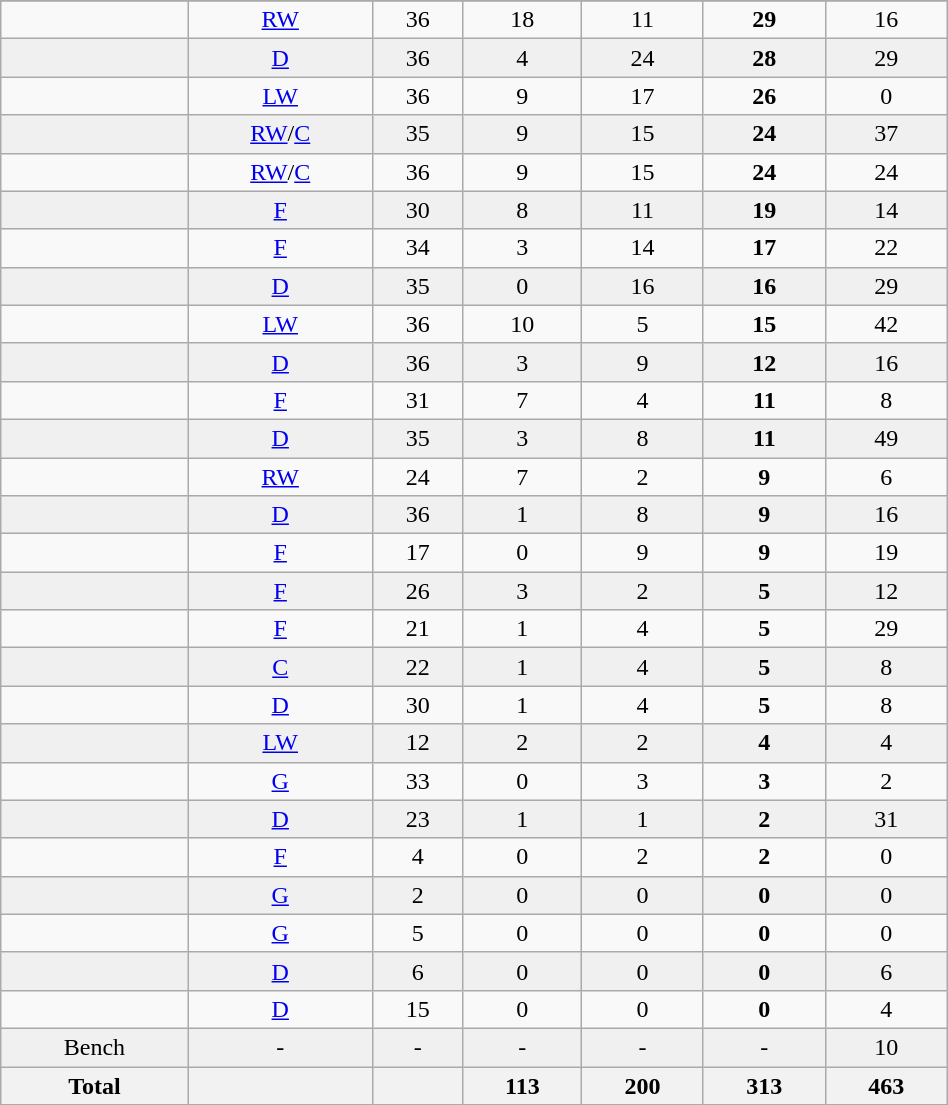<table class="wikitable sortable" width ="50%">
<tr align="center">
</tr>
<tr align="center" bgcolor="">
<td></td>
<td><a href='#'>RW</a></td>
<td>36</td>
<td>18</td>
<td>11</td>
<td><strong>29</strong></td>
<td>16</td>
</tr>
<tr align="center" bgcolor="f0f0f0">
<td></td>
<td><a href='#'>D</a></td>
<td>36</td>
<td>4</td>
<td>24</td>
<td><strong>28</strong></td>
<td>29</td>
</tr>
<tr align="center" bgcolor="">
<td></td>
<td><a href='#'>LW</a></td>
<td>36</td>
<td>9</td>
<td>17</td>
<td><strong>26</strong></td>
<td>0</td>
</tr>
<tr align="center" bgcolor="f0f0f0">
<td></td>
<td><a href='#'>RW</a>/<a href='#'>C</a></td>
<td>35</td>
<td>9</td>
<td>15</td>
<td><strong>24</strong></td>
<td>37</td>
</tr>
<tr align="center" bgcolor="">
<td></td>
<td><a href='#'>RW</a>/<a href='#'>C</a></td>
<td>36</td>
<td>9</td>
<td>15</td>
<td><strong>24</strong></td>
<td>24</td>
</tr>
<tr align="center" bgcolor="f0f0f0">
<td></td>
<td><a href='#'>F</a></td>
<td>30</td>
<td>8</td>
<td>11</td>
<td><strong>19</strong></td>
<td>14</td>
</tr>
<tr align="center" bgcolor="">
<td></td>
<td><a href='#'>F</a></td>
<td>34</td>
<td>3</td>
<td>14</td>
<td><strong>17</strong></td>
<td>22</td>
</tr>
<tr align="center" bgcolor="f0f0f0">
<td></td>
<td><a href='#'>D</a></td>
<td>35</td>
<td>0</td>
<td>16</td>
<td><strong>16</strong></td>
<td>29</td>
</tr>
<tr align="center" bgcolor="">
<td></td>
<td><a href='#'>LW</a></td>
<td>36</td>
<td>10</td>
<td>5</td>
<td><strong>15</strong></td>
<td>42</td>
</tr>
<tr align="center" bgcolor="f0f0f0">
<td></td>
<td><a href='#'>D</a></td>
<td>36</td>
<td>3</td>
<td>9</td>
<td><strong>12</strong></td>
<td>16</td>
</tr>
<tr align="center" bgcolor="">
<td></td>
<td><a href='#'>F</a></td>
<td>31</td>
<td>7</td>
<td>4</td>
<td><strong>11</strong></td>
<td>8</td>
</tr>
<tr align="center" bgcolor="f0f0f0">
<td></td>
<td><a href='#'>D</a></td>
<td>35</td>
<td>3</td>
<td>8</td>
<td><strong>11</strong></td>
<td>49</td>
</tr>
<tr align="center" bgcolor="">
<td></td>
<td><a href='#'>RW</a></td>
<td>24</td>
<td>7</td>
<td>2</td>
<td><strong>9</strong></td>
<td>6</td>
</tr>
<tr align="center" bgcolor="f0f0f0">
<td></td>
<td><a href='#'>D</a></td>
<td>36</td>
<td>1</td>
<td>8</td>
<td><strong>9</strong></td>
<td>16</td>
</tr>
<tr align="center" bgcolor="">
<td></td>
<td><a href='#'>F</a></td>
<td>17</td>
<td>0</td>
<td>9</td>
<td><strong>9</strong></td>
<td>19</td>
</tr>
<tr align="center" bgcolor="f0f0f0">
<td></td>
<td><a href='#'>F</a></td>
<td>26</td>
<td>3</td>
<td>2</td>
<td><strong>5</strong></td>
<td>12</td>
</tr>
<tr align="center" bgcolor="">
<td></td>
<td><a href='#'>F</a></td>
<td>21</td>
<td>1</td>
<td>4</td>
<td><strong>5</strong></td>
<td>29</td>
</tr>
<tr align="center" bgcolor="f0f0f0">
<td></td>
<td><a href='#'>C</a></td>
<td>22</td>
<td>1</td>
<td>4</td>
<td><strong>5</strong></td>
<td>8</td>
</tr>
<tr align="center" bgcolor="">
<td></td>
<td><a href='#'>D</a></td>
<td>30</td>
<td>1</td>
<td>4</td>
<td><strong>5</strong></td>
<td>8</td>
</tr>
<tr align="center" bgcolor="f0f0f0">
<td></td>
<td><a href='#'>LW</a></td>
<td>12</td>
<td>2</td>
<td>2</td>
<td><strong>4</strong></td>
<td>4</td>
</tr>
<tr align="center" bgcolor="">
<td></td>
<td><a href='#'>G</a></td>
<td>33</td>
<td>0</td>
<td>3</td>
<td><strong>3</strong></td>
<td>2</td>
</tr>
<tr align="center" bgcolor="f0f0f0">
<td></td>
<td><a href='#'>D</a></td>
<td>23</td>
<td>1</td>
<td>1</td>
<td><strong>2</strong></td>
<td>31</td>
</tr>
<tr align="center" bgcolor="">
<td></td>
<td><a href='#'>F</a></td>
<td>4</td>
<td>0</td>
<td>2</td>
<td><strong>2</strong></td>
<td>0</td>
</tr>
<tr align="center" bgcolor="f0f0f0">
<td></td>
<td><a href='#'>G</a></td>
<td>2</td>
<td>0</td>
<td>0</td>
<td><strong>0</strong></td>
<td>0</td>
</tr>
<tr align="center" bgcolor="">
<td></td>
<td><a href='#'>G</a></td>
<td>5</td>
<td>0</td>
<td>0</td>
<td><strong>0</strong></td>
<td>0</td>
</tr>
<tr align="center" bgcolor="f0f0f0">
<td></td>
<td><a href='#'>D</a></td>
<td>6</td>
<td>0</td>
<td>0</td>
<td><strong>0</strong></td>
<td>6</td>
</tr>
<tr align="center" bgcolor="">
<td></td>
<td><a href='#'>D</a></td>
<td>15</td>
<td>0</td>
<td>0</td>
<td><strong>0</strong></td>
<td>4</td>
</tr>
<tr align="center" bgcolor="f0f0f0">
<td>Bench</td>
<td>-</td>
<td>-</td>
<td>-</td>
<td>-</td>
<td>-</td>
<td>10</td>
</tr>
<tr>
<th>Total</th>
<th></th>
<th></th>
<th>113</th>
<th>200</th>
<th>313</th>
<th>463</th>
</tr>
</table>
